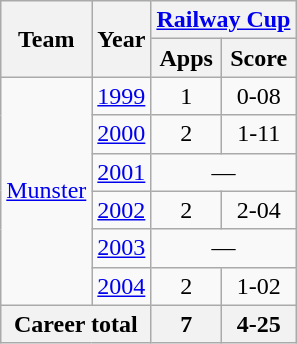<table class="wikitable" style="text-align:center">
<tr>
<th rowspan="2">Team</th>
<th rowspan="2">Year</th>
<th colspan="2"><a href='#'>Railway Cup</a></th>
</tr>
<tr>
<th>Apps</th>
<th>Score</th>
</tr>
<tr>
<td rowspan="6"><a href='#'>Munster</a></td>
<td><a href='#'>1999</a></td>
<td>1</td>
<td>0-08</td>
</tr>
<tr>
<td><a href='#'>2000</a></td>
<td>2</td>
<td>1-11</td>
</tr>
<tr>
<td><a href='#'>2001</a></td>
<td colspan=2>—</td>
</tr>
<tr>
<td><a href='#'>2002</a></td>
<td>2</td>
<td>2-04</td>
</tr>
<tr>
<td><a href='#'>2003</a></td>
<td colspan=2>—</td>
</tr>
<tr>
<td><a href='#'>2004</a></td>
<td>2</td>
<td>1-02</td>
</tr>
<tr>
<th colspan="2">Career total</th>
<th>7</th>
<th>4-25</th>
</tr>
</table>
